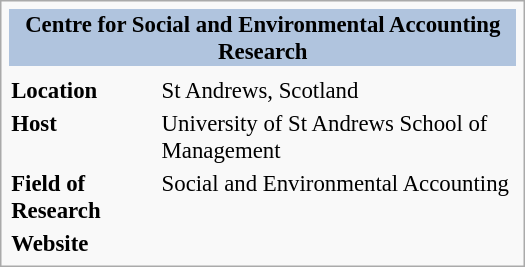<table class="infobox" style="width: 23em; font-size: 95%;">
<tr>
<th colspan="2" bgcolor="#b0c4de"><strong>Centre for Social and Environmental Accounting Research</strong></th>
</tr>
<tr style="vertical-align: top;">
<td align="center" colspan="2"></td>
</tr>
<tr>
<td><strong>Location</strong></td>
<td>St Andrews, Scotland</td>
</tr>
<tr>
<td><strong>Host</strong></td>
<td>University of St Andrews School of Management</td>
</tr>
<tr>
<td><strong>Field of Research</strong></td>
<td>Social and Environmental Accounting</td>
</tr>
<tr>
<td><strong>Website</strong></td>
<td></td>
</tr>
</table>
